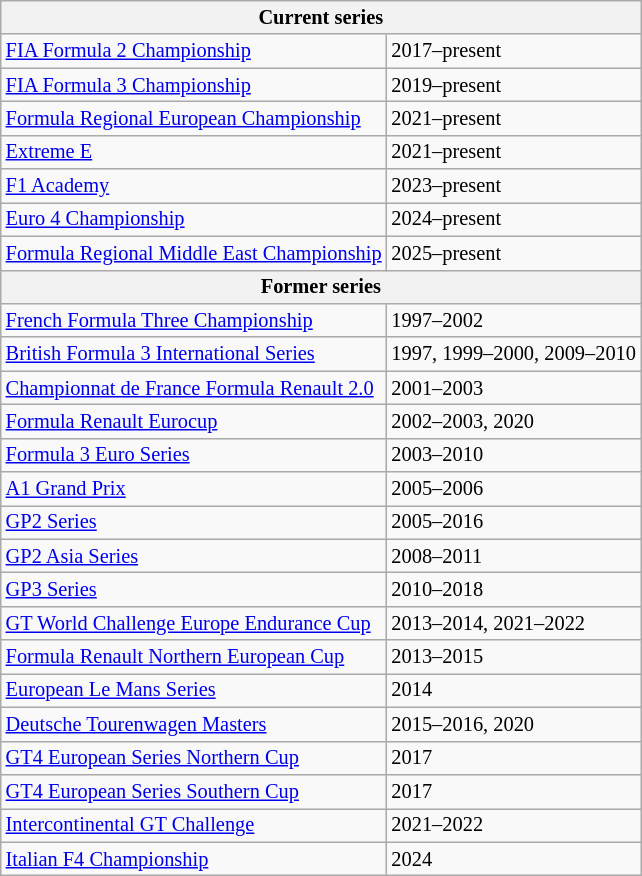<table class="wikitable" style="font-size:85%;">
<tr>
<th colspan=2>Current series</th>
</tr>
<tr>
<td><a href='#'>FIA Formula 2 Championship</a></td>
<td>2017–present</td>
</tr>
<tr>
<td><a href='#'>FIA Formula 3 Championship</a></td>
<td>2019–present</td>
</tr>
<tr>
<td><a href='#'>Formula Regional European Championship</a></td>
<td>2021–present</td>
</tr>
<tr>
<td><a href='#'>Extreme E</a></td>
<td>2021–present</td>
</tr>
<tr>
<td><a href='#'>F1 Academy</a></td>
<td>2023–present</td>
</tr>
<tr>
<td><a href='#'>Euro 4 Championship</a></td>
<td>2024–present</td>
</tr>
<tr>
<td><a href='#'>Formula Regional Middle East Championship</a></td>
<td>2025–present</td>
</tr>
<tr>
<th colspan="2">Former series</th>
</tr>
<tr>
<td><a href='#'>French Formula Three Championship</a></td>
<td>1997–2002</td>
</tr>
<tr>
<td><a href='#'>British Formula 3 International Series</a></td>
<td>1997, 1999–2000, 2009–2010</td>
</tr>
<tr>
<td><a href='#'>Championnat de France Formula Renault 2.0</a></td>
<td>2001–2003</td>
</tr>
<tr>
<td><a href='#'>Formula Renault Eurocup</a></td>
<td>2002–2003, 2020</td>
</tr>
<tr>
<td><a href='#'>Formula 3 Euro Series</a></td>
<td>2003–2010</td>
</tr>
<tr>
<td><a href='#'>A1 Grand Prix</a></td>
<td>2005–2006</td>
</tr>
<tr>
<td><a href='#'>GP2 Series</a></td>
<td>2005–2016</td>
</tr>
<tr>
<td><a href='#'>GP2 Asia Series</a></td>
<td>2008–2011</td>
</tr>
<tr>
<td><a href='#'>GP3 Series</a></td>
<td>2010–2018</td>
</tr>
<tr>
<td><a href='#'>GT World Challenge Europe Endurance Cup</a></td>
<td>2013–2014, 2021–2022</td>
</tr>
<tr>
<td><a href='#'>Formula Renault Northern European Cup</a></td>
<td>2013–2015</td>
</tr>
<tr>
<td><a href='#'>European Le Mans Series</a></td>
<td>2014</td>
</tr>
<tr>
<td><a href='#'>Deutsche Tourenwagen Masters</a></td>
<td>2015–2016, 2020</td>
</tr>
<tr>
<td><a href='#'>GT4 European Series Northern Cup</a></td>
<td>2017</td>
</tr>
<tr>
<td><a href='#'>GT4 European Series Southern Cup</a></td>
<td>2017</td>
</tr>
<tr>
<td><a href='#'>Intercontinental GT Challenge</a></td>
<td>2021–2022</td>
</tr>
<tr>
<td><a href='#'>Italian F4 Championship</a></td>
<td>2024</td>
</tr>
</table>
